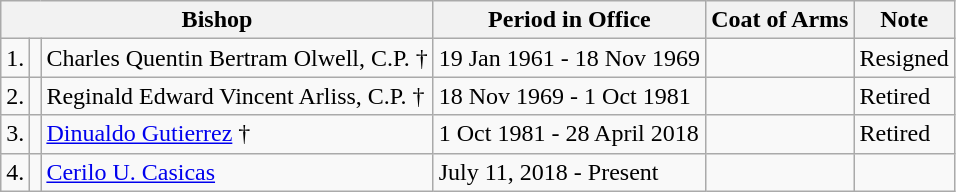<table class="wikitable">
<tr>
<th colspan=3>Bishop</th>
<th>Period in Office</th>
<th>Coat of Arms</th>
<th>Note</th>
</tr>
<tr>
<td>1.</td>
<td></td>
<td>Charles Quentin Bertram Olwell, C.P. † </td>
<td>19 Jan 1961 - 18 Nov 1969</td>
<td></td>
<td>Resigned</td>
</tr>
<tr>
<td>2.</td>
<td></td>
<td>Reginald Edward Vincent Arliss, C.P. †</td>
<td>18 Nov 1969 - 1 Oct 1981</td>
<td></td>
<td>Retired</td>
</tr>
<tr>
<td>3.</td>
<td></td>
<td><a href='#'>Dinualdo Gutierrez</a> †</td>
<td>1 Oct 1981 - 28 April 2018</td>
<td></td>
<td>Retired</td>
</tr>
<tr>
<td>4.</td>
<td></td>
<td><a href='#'>Cerilo U. Casicas</a></td>
<td>July 11, 2018 - Present</td>
<td></td>
<td></td>
</tr>
</table>
